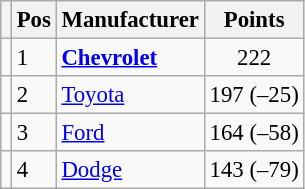<table class="wikitable" style="font-size: 95%;">
<tr>
<th></th>
<th>Pos</th>
<th>Manufacturer</th>
<th>Points</th>
</tr>
<tr>
<td align="left"></td>
<td>1</td>
<td><strong><a href='#'>Chevrolet</a></strong></td>
<td style="text-align:center;">222</td>
</tr>
<tr>
<td align="left"></td>
<td>2</td>
<td><a href='#'>Toyota</a></td>
<td style="text-align:right;">197 (–25)</td>
</tr>
<tr>
<td align="left"></td>
<td>3</td>
<td><a href='#'>Ford</a></td>
<td style="text-align:right;">164 (–58)</td>
</tr>
<tr>
<td align="left"></td>
<td>4</td>
<td><a href='#'>Dodge</a></td>
<td style="text-align:right;">143 (–79)</td>
</tr>
</table>
